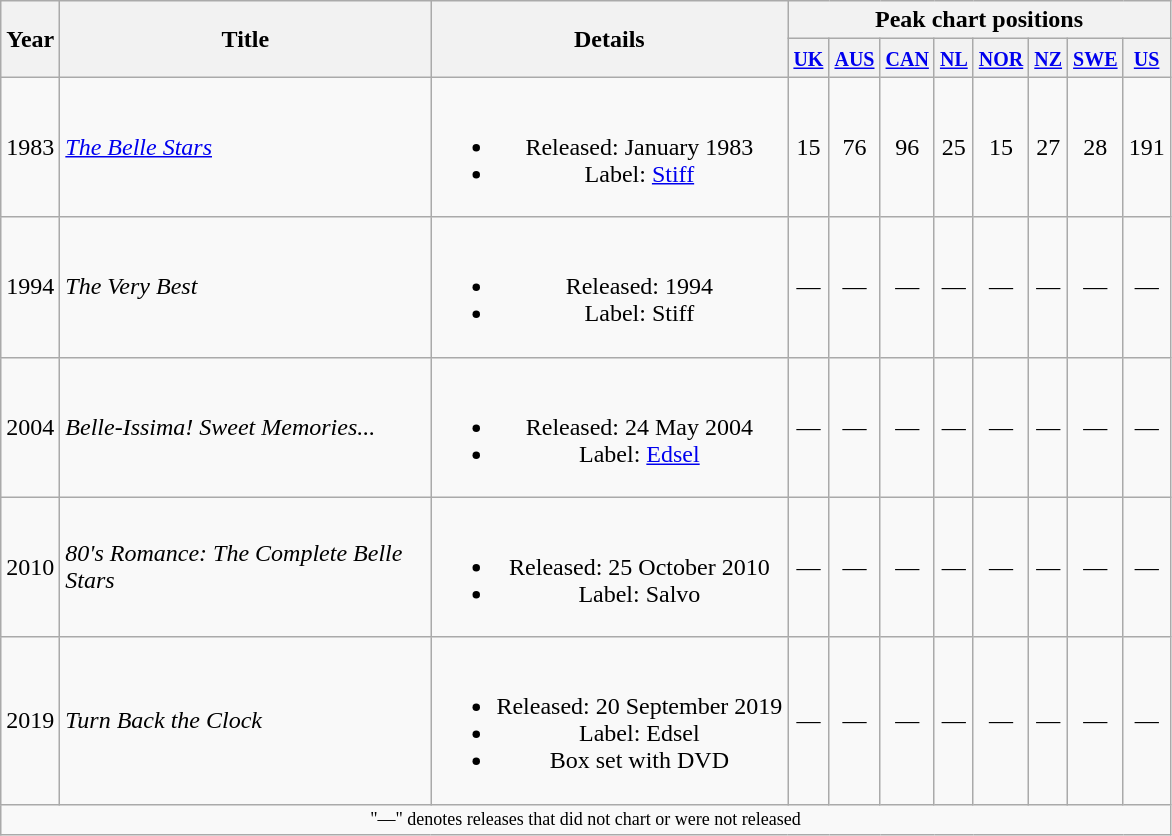<table class="wikitable" style="text-align:center">
<tr>
<th rowspan="2">Year</th>
<th rowspan="2" style="width:15em;">Title</th>
<th rowspan="2">Details</th>
<th colspan="8">Peak chart positions</th>
</tr>
<tr>
<th><small><a href='#'>UK</a></small><br></th>
<th><small><a href='#'>AUS</a></small><br></th>
<th><small><a href='#'>CAN</a></small><br></th>
<th><small><a href='#'>NL</a></small><br></th>
<th><small><a href='#'>NOR</a></small><br></th>
<th><small><a href='#'>NZ</a></small><br></th>
<th><small><a href='#'>SWE</a></small><br></th>
<th><small><a href='#'>US</a></small><br></th>
</tr>
<tr>
<td>1983</td>
<td align="left"><em><a href='#'>The Belle Stars</a></em></td>
<td><br><ul><li>Released: January 1983</li><li>Label: <a href='#'>Stiff</a></li></ul></td>
<td>15</td>
<td>76</td>
<td>96</td>
<td>25</td>
<td>15</td>
<td>27</td>
<td>28</td>
<td>191</td>
</tr>
<tr>
<td>1994</td>
<td align="left"><em>The Very Best</em></td>
<td><br><ul><li>Released: 1994</li><li>Label: Stiff</li></ul></td>
<td>—</td>
<td>—</td>
<td>—</td>
<td>—</td>
<td>—</td>
<td>—</td>
<td>—</td>
<td>—</td>
</tr>
<tr>
<td>2004</td>
<td align="left"><em>Belle-Issima! Sweet Memories...</em></td>
<td><br><ul><li>Released: 24 May 2004</li><li>Label: <a href='#'>Edsel</a></li></ul></td>
<td>—</td>
<td>—</td>
<td>—</td>
<td>—</td>
<td>—</td>
<td>—</td>
<td>—</td>
<td>—</td>
</tr>
<tr>
<td>2010</td>
<td align="left"><em>80's Romance: The Complete Belle Stars</em></td>
<td><br><ul><li>Released: 25 October 2010</li><li>Label: Salvo</li></ul></td>
<td>—</td>
<td>—</td>
<td>—</td>
<td>—</td>
<td>—</td>
<td>—</td>
<td>—</td>
<td>—</td>
</tr>
<tr>
<td>2019</td>
<td align="left"><em>Turn Back the Clock</em></td>
<td><br><ul><li>Released: 20 September 2019</li><li>Label: Edsel</li><li>Box set with DVD</li></ul></td>
<td>—</td>
<td>—</td>
<td>—</td>
<td>—</td>
<td>—</td>
<td>—</td>
<td>—</td>
<td>—</td>
</tr>
<tr>
<td colspan="11" style="font-size:9pt">"—" denotes releases that did not chart or were not released</td>
</tr>
</table>
